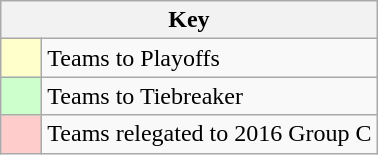<table class="wikitable" style="text-align: center;">
<tr>
<th colspan=2>Key</th>
</tr>
<tr>
<td style="background:#ffffcc; width:20px;"></td>
<td align=left>Teams to Playoffs</td>
</tr>
<tr>
<td style="background:#ccffcc; width:20px;"></td>
<td align=left>Teams to Tiebreaker</td>
</tr>
<tr>
<td style="background:#ffcccc; width:20px;"></td>
<td align=left>Teams relegated to 2016 Group C</td>
</tr>
</table>
